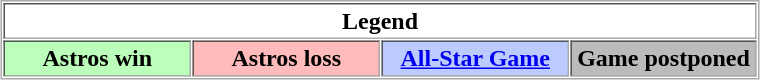<table align="center" border="1" cellpadding="2" cellspacing="1" style="border:1px solid #aaa">
<tr>
<th colspan="4">Legend</th>
</tr>
<tr>
<th bgcolor="bbffbb" width="119px">Astros win</th>
<th bgcolor="ffbbbb" width="119px">Astros loss</th>
<th bgcolor="bbcaff" width="119px"><a href='#'>All-Star Game</a></th>
<th bgcolor="bbbbbb" width="118px">Game postponed</th>
</tr>
</table>
